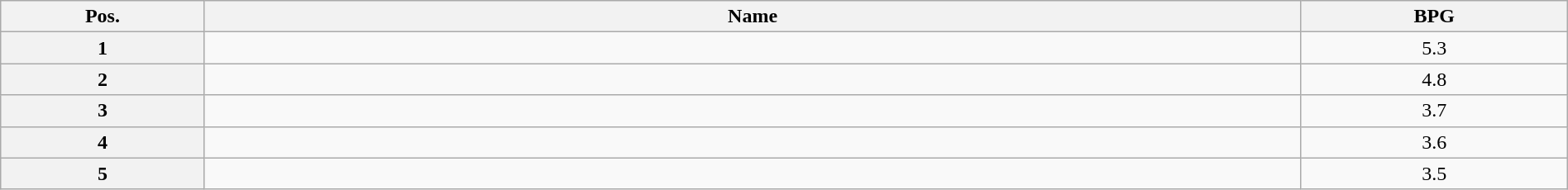<table class=wikitable width=100% style="text-align:center;">
<tr>
<th width="13%">Pos.</th>
<th width="70%">Name</th>
<th width="17%">BPG</th>
</tr>
<tr>
<th>1</th>
<td align=left></td>
<td>5.3</td>
</tr>
<tr>
<th>2</th>
<td align=left></td>
<td>4.8</td>
</tr>
<tr>
<th>3</th>
<td align=left></td>
<td>3.7</td>
</tr>
<tr>
<th>4</th>
<td align=left></td>
<td>3.6</td>
</tr>
<tr>
<th>5</th>
<td align=left></td>
<td>3.5</td>
</tr>
</table>
